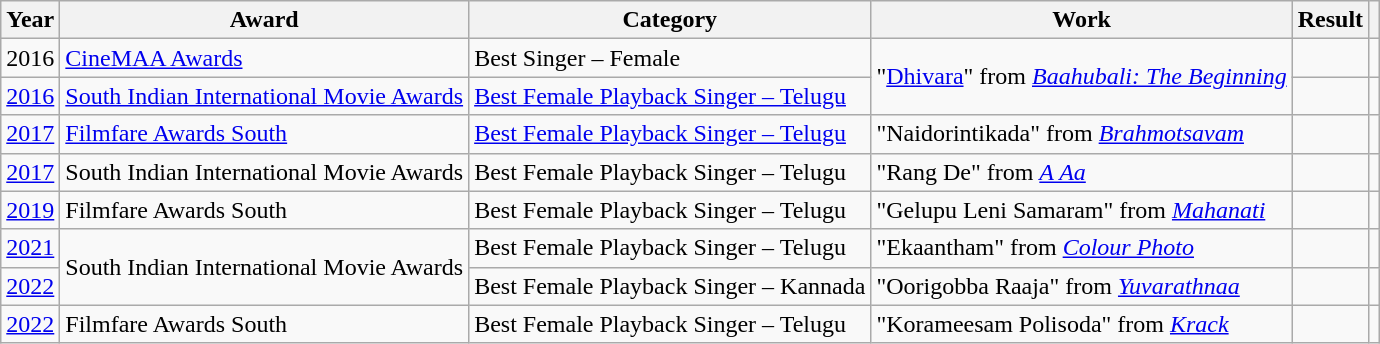<table class="wikitable">
<tr>
<th>Year</th>
<th>Award</th>
<th>Category</th>
<th>Work</th>
<th>Result</th>
<th></th>
</tr>
<tr>
<td>2016</td>
<td><a href='#'>CineMAA Awards</a></td>
<td>Best Singer – Female</td>
<td rowspan="2">"<a href='#'>Dhivara</a>" from <em><a href='#'>Baahubali: The Beginning</a></em></td>
<td></td>
<td></td>
</tr>
<tr>
<td><a href='#'>2016</a></td>
<td><a href='#'>South Indian International Movie Awards</a></td>
<td><a href='#'>Best Female Playback Singer – Telugu</a></td>
<td></td>
<td></td>
</tr>
<tr>
<td><a href='#'>2017</a></td>
<td><a href='#'>Filmfare Awards South</a></td>
<td><a href='#'>Best Female Playback Singer – Telugu</a></td>
<td>"Naidorintikada" from <em><a href='#'>Brahmotsavam</a></em></td>
<td></td>
<td></td>
</tr>
<tr>
<td><a href='#'>2017</a></td>
<td>South Indian International Movie Awards</td>
<td>Best Female Playback Singer – Telugu</td>
<td>"Rang De" from <em><a href='#'>A Aa</a></em></td>
<td></td>
<td></td>
</tr>
<tr>
<td><a href='#'>2019</a></td>
<td>Filmfare Awards South</td>
<td>Best Female Playback Singer – Telugu</td>
<td>"Gelupu Leni Samaram" from <em><a href='#'>Mahanati</a></em></td>
<td></td>
<td></td>
</tr>
<tr>
<td><a href='#'>2021</a></td>
<td rowspan="2">South Indian International Movie Awards</td>
<td>Best Female Playback Singer – Telugu</td>
<td>"Ekaantham" from <em><a href='#'>Colour Photo</a></em></td>
<td></td>
<td></td>
</tr>
<tr>
<td><a href='#'>2022</a></td>
<td>Best Female Playback Singer – Kannada</td>
<td>"Oorigobba Raaja" from <em><a href='#'>Yuvarathnaa</a></em></td>
<td></td>
<td></td>
</tr>
<tr>
<td><a href='#'>2022</a></td>
<td>Filmfare Awards South</td>
<td>Best Female Playback Singer – Telugu</td>
<td>"Korameesam Polisoda" from <a href='#'><em>Krack</em></a></td>
<td></td>
<td></td>
</tr>
</table>
